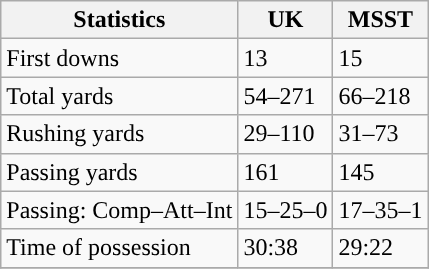<table class="wikitable" style="float: left;">
<tr>
<th>Statistics</th>
<th>UK</th>
<th>MSST</th>
</tr>
<tr>
<td>First downs</td>
<td>13</td>
<td>15</td>
</tr>
<tr>
<td>Total yards</td>
<td>54–271</td>
<td>66–218</td>
</tr>
<tr>
<td>Rushing yards</td>
<td>29–110</td>
<td>31–73</td>
</tr>
<tr>
<td>Passing yards</td>
<td>161</td>
<td>145</td>
</tr>
<tr>
<td>Passing: Comp–Att–Int</td>
<td>15–25–0</td>
<td>17–35–1</td>
</tr>
<tr>
<td>Time of possession</td>
<td>30:38</td>
<td>29:22</td>
</tr>
<tr>
</tr>
</table>
